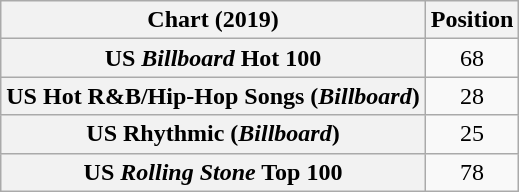<table class="wikitable sortable plainrowheaders" style="text-align:center">
<tr>
<th scope="col">Chart (2019)</th>
<th scope="col">Position</th>
</tr>
<tr>
<th scope="row">US <em>Billboard</em> Hot 100</th>
<td>68</td>
</tr>
<tr>
<th scope="row">US Hot R&B/Hip-Hop Songs (<em>Billboard</em>)</th>
<td>28</td>
</tr>
<tr>
<th scope="row">US Rhythmic (<em>Billboard</em>)</th>
<td>25</td>
</tr>
<tr>
<th scope="row">US <em>Rolling Stone</em> Top 100</th>
<td>78</td>
</tr>
</table>
